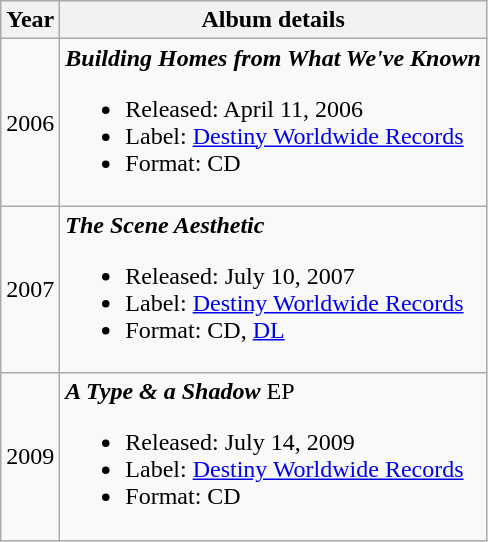<table class="wikitable">
<tr>
<th>Year</th>
<th>Album details</th>
</tr>
<tr>
<td>2006</td>
<td><strong><em>Building Homes from What We've Known</em></strong><br><ul><li>Released: April 11, 2006</li><li>Label: <a href='#'>Destiny Worldwide Records</a></li><li>Format: CD</li></ul></td>
</tr>
<tr>
<td>2007</td>
<td><strong><em>The Scene Aesthetic</em></strong><br><ul><li>Released: July 10, 2007</li><li>Label: <a href='#'>Destiny Worldwide Records</a></li><li>Format: CD, <a href='#'>DL</a></li></ul></td>
</tr>
<tr>
<td>2009</td>
<td><strong><em>A Type & a Shadow</em></strong> EP<br><ul><li>Released: July 14, 2009</li><li>Label: <a href='#'>Destiny Worldwide Records</a></li><li>Format: CD</li></ul></td>
</tr>
</table>
